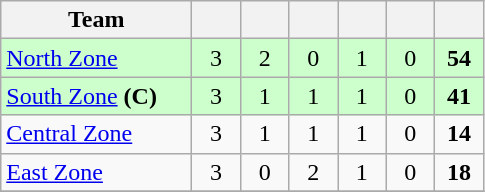<table class="wikitable" style="text-align:center">
<tr>
<th style="width:120px">Team</th>
<th style="width:25px"></th>
<th style="width:25px"></th>
<th style="width:25px"></th>
<th style="width:25px"></th>
<th style="width:25px"></th>
<th style="width:25px"></th>
</tr>
<tr style="background:#cfc;">
<td style="text-align:left"><a href='#'>North Zone</a></td>
<td>3</td>
<td>2</td>
<td>0</td>
<td>1</td>
<td>0</td>
<td><strong>54</strong></td>
</tr>
<tr style="background:#cfc;">
<td style="text-align:left"><a href='#'>South Zone</a> <strong>(C)</strong></td>
<td>3</td>
<td>1</td>
<td>1</td>
<td>1</td>
<td>0</td>
<td><strong>41</strong></td>
</tr>
<tr>
<td style="text-align:left"><a href='#'>Central Zone</a></td>
<td>3</td>
<td>1</td>
<td>1</td>
<td>1</td>
<td>0</td>
<td><strong>14</strong></td>
</tr>
<tr>
<td style="text-align:left"><a href='#'>East Zone</a></td>
<td>3</td>
<td>0</td>
<td>2</td>
<td>1</td>
<td>0</td>
<td><strong>18</strong></td>
</tr>
<tr>
</tr>
</table>
